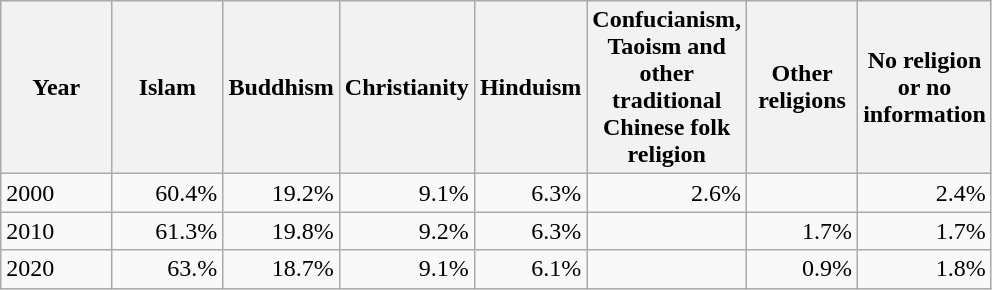<table class="wikitable">
<tr>
<th style="width:50pt;">Year</th>
<th style="width:50pt;">Islam</th>
<th style="width:50pt;">Buddhism</th>
<th style="width:50pt;">Christianity</th>
<th style="width:50pt;">Hinduism</th>
<th style="width:50pt;">Confucianism, Taoism and other traditional Chinese folk religion</th>
<th style="width:50pt;">Other religions</th>
<th style="width:50pt;">No religion or no information</th>
</tr>
<tr>
<td>2000</td>
<td style="text-align:right;">60.4%</td>
<td style="text-align:right;">19.2%</td>
<td style="text-align:right;">9.1%</td>
<td style="text-align:right;">6.3%</td>
<td style="text-align:right;">2.6%</td>
<td style="text-align:right;"></td>
<td style="text-align:right;">2.4%</td>
</tr>
<tr>
<td>2010</td>
<td style="text-align:right;">61.3%</td>
<td style="text-align:right;">19.8%</td>
<td style="text-align:right;">9.2%</td>
<td style="text-align:right;">6.3%</td>
<td style="text-align:right;"></td>
<td style="text-align:right;">1.7%</td>
<td style="text-align:right;">1.7%</td>
</tr>
<tr>
<td>2020</td>
<td style="text-align:right;">63.%</td>
<td style="text-align:right;">18.7%</td>
<td style="text-align:right;">9.1%</td>
<td style="text-align:right;">6.1%</td>
<td style="text-align:right;"></td>
<td style="text-align:right;">0.9%</td>
<td style="text-align:right;">1.8%</td>
</tr>
</table>
